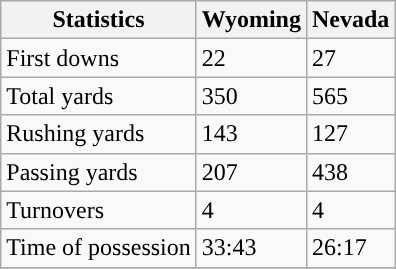<table class="wikitable">
<tr>
<th>Statistics</th>
<th>Wyoming</th>
<th>Nevada</th>
</tr>
<tr>
<td>First downs</td>
<td>22</td>
<td>27</td>
</tr>
<tr>
<td>Total yards</td>
<td>350</td>
<td>565</td>
</tr>
<tr>
<td>Rushing yards</td>
<td>143</td>
<td>127</td>
</tr>
<tr>
<td>Passing yards</td>
<td>207</td>
<td>438</td>
</tr>
<tr>
<td>Turnovers</td>
<td>4</td>
<td>4</td>
</tr>
<tr>
<td>Time of possession</td>
<td>33:43</td>
<td>26:17</td>
</tr>
<tr>
</tr>
</table>
